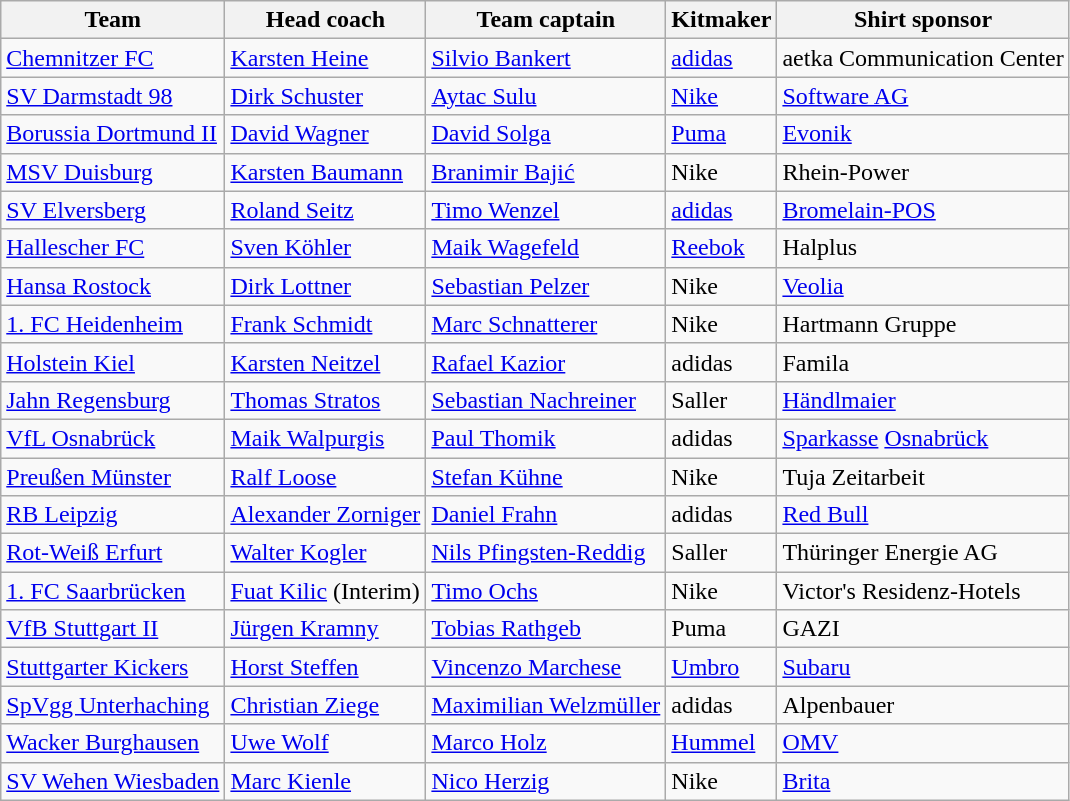<table class="wikitable sortable">
<tr>
<th>Team</th>
<th>Head coach</th>
<th>Team captain</th>
<th>Kitmaker</th>
<th>Shirt sponsor</th>
</tr>
<tr>
<td><a href='#'>Chemnitzer FC</a></td>
<td> <a href='#'>Karsten Heine</a></td>
<td> <a href='#'>Silvio Bankert</a></td>
<td><a href='#'>adidas</a></td>
<td>aetka Communication Center</td>
</tr>
<tr>
<td><a href='#'>SV Darmstadt 98</a></td>
<td> <a href='#'>Dirk Schuster</a></td>
<td> <a href='#'>Aytac Sulu</a></td>
<td><a href='#'>Nike</a></td>
<td><a href='#'>Software AG</a></td>
</tr>
<tr>
<td><a href='#'>Borussia Dortmund II</a></td>
<td> <a href='#'>David Wagner</a></td>
<td> <a href='#'>David Solga</a></td>
<td><a href='#'>Puma</a></td>
<td><a href='#'>Evonik</a></td>
</tr>
<tr>
<td><a href='#'>MSV Duisburg</a></td>
<td> <a href='#'>Karsten Baumann</a></td>
<td> <a href='#'>Branimir Bajić</a></td>
<td>Nike</td>
<td>Rhein-Power</td>
</tr>
<tr>
<td><a href='#'>SV Elversberg</a></td>
<td> <a href='#'>Roland Seitz</a></td>
<td> <a href='#'>Timo Wenzel</a></td>
<td><a href='#'>adidas</a></td>
<td><a href='#'>Bromelain-POS</a></td>
</tr>
<tr>
<td><a href='#'>Hallescher FC</a></td>
<td> <a href='#'>Sven Köhler</a></td>
<td> <a href='#'>Maik Wagefeld</a></td>
<td><a href='#'>Reebok</a></td>
<td>Halplus</td>
</tr>
<tr>
<td><a href='#'>Hansa Rostock</a></td>
<td> <a href='#'>Dirk Lottner</a></td>
<td> <a href='#'>Sebastian Pelzer</a></td>
<td>Nike</td>
<td><a href='#'>Veolia</a></td>
</tr>
<tr>
<td><a href='#'>1. FC Heidenheim</a></td>
<td> <a href='#'>Frank Schmidt</a></td>
<td> <a href='#'>Marc Schnatterer</a></td>
<td>Nike</td>
<td>Hartmann Gruppe</td>
</tr>
<tr>
<td><a href='#'>Holstein Kiel</a></td>
<td> <a href='#'>Karsten Neitzel</a></td>
<td> <a href='#'>Rafael Kazior</a></td>
<td>adidas</td>
<td>Famila</td>
</tr>
<tr>
<td><a href='#'>Jahn Regensburg</a></td>
<td> <a href='#'>Thomas Stratos</a></td>
<td> <a href='#'>Sebastian Nachreiner</a></td>
<td>Saller</td>
<td><a href='#'>Händlmaier</a></td>
</tr>
<tr>
<td><a href='#'>VfL Osnabrück</a></td>
<td> <a href='#'>Maik Walpurgis</a></td>
<td> <a href='#'>Paul Thomik</a></td>
<td>adidas</td>
<td><a href='#'>Sparkasse</a> <a href='#'>Osnabrück</a></td>
</tr>
<tr>
<td><a href='#'>Preußen Münster</a></td>
<td> <a href='#'>Ralf Loose</a></td>
<td> <a href='#'>Stefan Kühne</a></td>
<td>Nike</td>
<td>Tuja Zeitarbeit</td>
</tr>
<tr>
<td><a href='#'>RB Leipzig</a></td>
<td> <a href='#'>Alexander Zorniger</a></td>
<td> <a href='#'>Daniel Frahn</a></td>
<td>adidas</td>
<td><a href='#'>Red Bull</a></td>
</tr>
<tr>
<td><a href='#'>Rot-Weiß Erfurt</a></td>
<td> <a href='#'>Walter Kogler</a></td>
<td> <a href='#'>Nils Pfingsten-Reddig</a></td>
<td>Saller</td>
<td>Thüringer Energie AG</td>
</tr>
<tr>
<td><a href='#'>1. FC Saarbrücken</a></td>
<td> <a href='#'>Fuat Kilic</a> (Interim)</td>
<td> <a href='#'>Timo Ochs</a></td>
<td>Nike</td>
<td>Victor's Residenz-Hotels</td>
</tr>
<tr>
<td><a href='#'>VfB Stuttgart II</a></td>
<td> <a href='#'>Jürgen Kramny</a></td>
<td> <a href='#'>Tobias Rathgeb</a></td>
<td>Puma</td>
<td>GAZI</td>
</tr>
<tr>
<td><a href='#'>Stuttgarter Kickers</a></td>
<td> <a href='#'>Horst Steffen</a></td>
<td> <a href='#'>Vincenzo Marchese</a></td>
<td><a href='#'>Umbro</a></td>
<td><a href='#'>Subaru</a></td>
</tr>
<tr>
<td><a href='#'>SpVgg Unterhaching</a></td>
<td> <a href='#'>Christian Ziege</a></td>
<td> <a href='#'>Maximilian Welzmüller</a></td>
<td>adidas</td>
<td>Alpenbauer</td>
</tr>
<tr>
<td><a href='#'>Wacker Burghausen</a></td>
<td> <a href='#'>Uwe Wolf</a></td>
<td> <a href='#'>Marco Holz</a></td>
<td><a href='#'>Hummel</a></td>
<td><a href='#'>OMV</a></td>
</tr>
<tr>
<td><a href='#'>SV Wehen Wiesbaden</a></td>
<td> <a href='#'>Marc Kienle</a></td>
<td> <a href='#'>Nico Herzig</a></td>
<td>Nike</td>
<td><a href='#'>Brita</a></td>
</tr>
</table>
